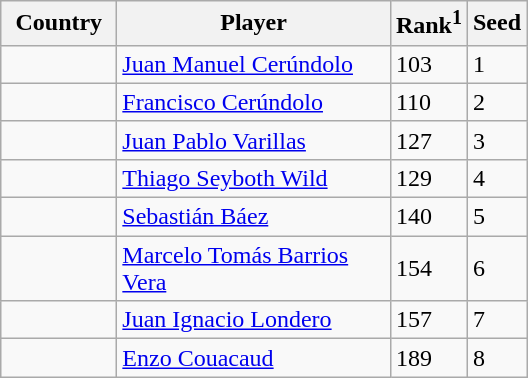<table class="sortable wikitable">
<tr>
<th width="70">Country</th>
<th width="175">Player</th>
<th>Rank<sup>1</sup></th>
<th>Seed</th>
</tr>
<tr>
<td></td>
<td><a href='#'>Juan Manuel Cerúndolo</a></td>
<td>103</td>
<td>1</td>
</tr>
<tr>
<td></td>
<td><a href='#'>Francisco Cerúndolo</a></td>
<td>110</td>
<td>2</td>
</tr>
<tr>
<td></td>
<td><a href='#'>Juan Pablo Varillas</a></td>
<td>127</td>
<td>3</td>
</tr>
<tr>
<td></td>
<td><a href='#'>Thiago Seyboth Wild</a></td>
<td>129</td>
<td>4</td>
</tr>
<tr>
<td></td>
<td><a href='#'>Sebastián Báez</a></td>
<td>140</td>
<td>5</td>
</tr>
<tr>
<td></td>
<td><a href='#'>Marcelo Tomás Barrios Vera</a></td>
<td>154</td>
<td>6</td>
</tr>
<tr>
<td></td>
<td><a href='#'>Juan Ignacio Londero</a></td>
<td>157</td>
<td>7</td>
</tr>
<tr>
<td></td>
<td><a href='#'>Enzo Couacaud</a></td>
<td>189</td>
<td>8</td>
</tr>
</table>
